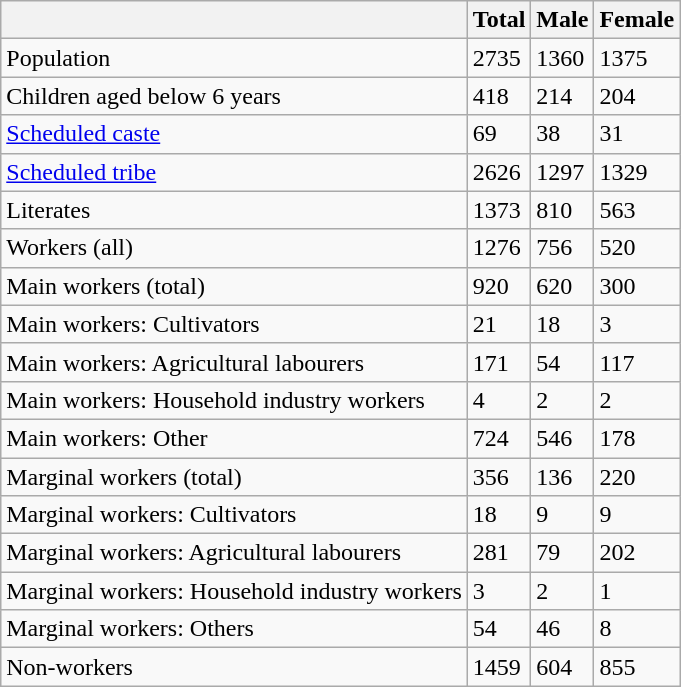<table class="wikitable sortable">
<tr>
<th></th>
<th>Total</th>
<th>Male</th>
<th>Female</th>
</tr>
<tr>
<td>Population</td>
<td>2735</td>
<td>1360</td>
<td>1375</td>
</tr>
<tr>
<td>Children aged below 6 years</td>
<td>418</td>
<td>214</td>
<td>204</td>
</tr>
<tr>
<td><a href='#'>Scheduled caste</a></td>
<td>69</td>
<td>38</td>
<td>31</td>
</tr>
<tr>
<td><a href='#'>Scheduled tribe</a></td>
<td>2626</td>
<td>1297</td>
<td>1329</td>
</tr>
<tr>
<td>Literates</td>
<td>1373</td>
<td>810</td>
<td>563</td>
</tr>
<tr>
<td>Workers (all)</td>
<td>1276</td>
<td>756</td>
<td>520</td>
</tr>
<tr>
<td>Main workers (total)</td>
<td>920</td>
<td>620</td>
<td>300</td>
</tr>
<tr>
<td>Main workers: Cultivators</td>
<td>21</td>
<td>18</td>
<td>3</td>
</tr>
<tr>
<td>Main workers: Agricultural labourers</td>
<td>171</td>
<td>54</td>
<td>117</td>
</tr>
<tr>
<td>Main workers: Household industry workers</td>
<td>4</td>
<td>2</td>
<td>2</td>
</tr>
<tr>
<td>Main workers: Other</td>
<td>724</td>
<td>546</td>
<td>178</td>
</tr>
<tr>
<td>Marginal workers (total)</td>
<td>356</td>
<td>136</td>
<td>220</td>
</tr>
<tr>
<td>Marginal workers: Cultivators</td>
<td>18</td>
<td>9</td>
<td>9</td>
</tr>
<tr>
<td>Marginal workers: Agricultural labourers</td>
<td>281</td>
<td>79</td>
<td>202</td>
</tr>
<tr>
<td>Marginal workers: Household industry workers</td>
<td>3</td>
<td>2</td>
<td>1</td>
</tr>
<tr>
<td>Marginal workers: Others</td>
<td>54</td>
<td>46</td>
<td>8</td>
</tr>
<tr>
<td>Non-workers</td>
<td>1459</td>
<td>604</td>
<td>855</td>
</tr>
</table>
